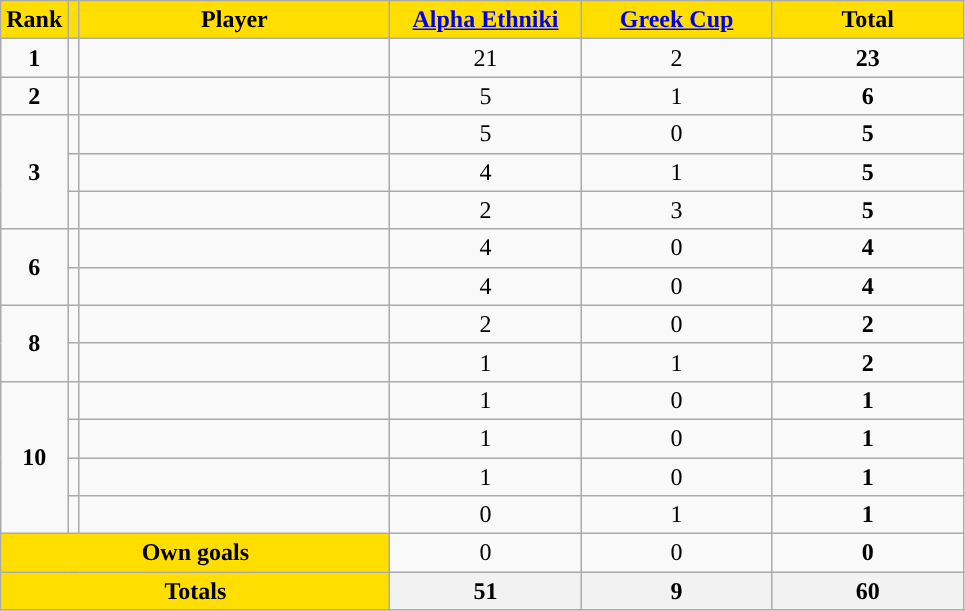<table class="wikitable sortable" style="text-align: center">
<tr>
<th style="background:#FFDE00">Rank</th>
<th style="background:#FFDE00"></th>
<th width=200 style="background:#FFDE00">Player</th>
<th width=120 style="background:#FFDE00"><a href='#'>Alpha Ethniki</a></th>
<th width=120 style="background:#FFDE00"><a href='#'>Greek Cup</a></th>
<th width=120 style="background:#FFDE00">Total</th>
</tr>
<tr>
<td><strong>1</strong></td>
<td></td>
<td align=left></td>
<td>21</td>
<td>2</td>
<td><strong>23</strong></td>
</tr>
<tr>
<td><strong>2</strong></td>
<td></td>
<td align=left></td>
<td>5</td>
<td>1</td>
<td><strong>6</strong></td>
</tr>
<tr>
<td rowspan=3><strong>3</strong></td>
<td></td>
<td align=left></td>
<td>5</td>
<td>0</td>
<td><strong>5</strong></td>
</tr>
<tr>
<td></td>
<td align=left></td>
<td>4</td>
<td>1</td>
<td><strong>5</strong></td>
</tr>
<tr>
<td></td>
<td align=left></td>
<td>2</td>
<td>3</td>
<td><strong>5</strong></td>
</tr>
<tr>
<td rowspan=2><strong>6</strong></td>
<td></td>
<td align=left></td>
<td>4</td>
<td>0</td>
<td><strong>4</strong></td>
</tr>
<tr>
<td></td>
<td align=left></td>
<td>4</td>
<td>0</td>
<td><strong>4</strong></td>
</tr>
<tr>
<td rowspan=2><strong>8</strong></td>
<td></td>
<td align=left></td>
<td>2</td>
<td>0</td>
<td><strong>2</strong></td>
</tr>
<tr>
<td></td>
<td align=left></td>
<td>1</td>
<td>1</td>
<td><strong>2</strong></td>
</tr>
<tr>
<td rowspan=4><strong>10</strong></td>
<td></td>
<td align=left></td>
<td>1</td>
<td>0</td>
<td><strong>1</strong></td>
</tr>
<tr>
<td></td>
<td align=left></td>
<td>1</td>
<td>0</td>
<td><strong>1</strong></td>
</tr>
<tr>
<td></td>
<td align=left></td>
<td>1</td>
<td>0</td>
<td><strong>1</strong></td>
</tr>
<tr>
<td></td>
<td align=left></td>
<td>0</td>
<td>1</td>
<td><strong>1</strong></td>
</tr>
<tr class="sortbottom">
<td colspan=3 style="background:#FFDE00"><strong>Own goals</strong></td>
<td>0</td>
<td>0</td>
<td><strong>0</strong></td>
</tr>
<tr class="sortbottom">
<th colspan=3 style="background:#FFDE00"><strong>Totals</strong></th>
<th><strong>51</strong></th>
<th><strong> 9</strong></th>
<th><strong>60</strong></th>
</tr>
</table>
